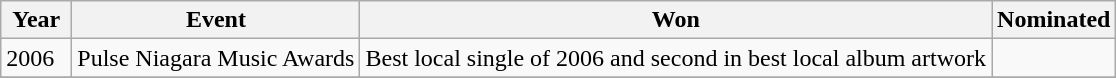<table class="wikitable">
<tr>
<th width="40"><strong>Year</strong></th>
<th><strong>Event</strong></th>
<th><strong>Won</strong></th>
<th><strong>Nominated</strong></th>
</tr>
<tr>
<td>2006</td>
<td>Pulse Niagara Music Awards</td>
<td>Best local single of 2006 and second in best local album artwork</td>
<td></td>
</tr>
<tr>
</tr>
</table>
